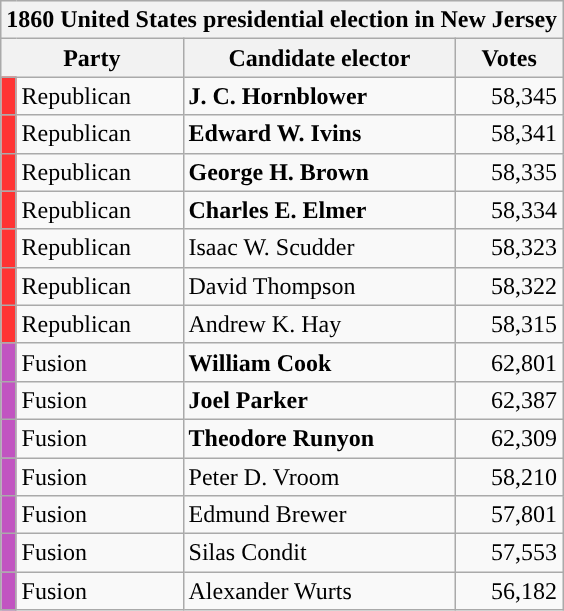<table class="wikitable sortable">
<tr style="background-color:#E9E9E9;">
<th colspan="4">1860 United States presidential election in New Jersey</th>
</tr>
<tr scope="row" bgcolor="#EEEEEE" align="center">
<th colspan=2>Party</th>
<th>Candidate elector</th>
<th>Votes</th>
</tr>
<tr>
<td style="background-color:#FF3333"></td>
<td>Republican</td>
<td><strong>J. C. Hornblower</strong></td>
<td align="right">58,345</td>
</tr>
<tr>
<td style="background-color:#FF3333"></td>
<td>Republican</td>
<td><strong>Edward W. Ivins</strong></td>
<td align="right">58,341</td>
</tr>
<tr>
<td style="background-color:#FF3333"></td>
<td>Republican</td>
<td><strong>George H. Brown</strong></td>
<td align="right">58,335</td>
</tr>
<tr>
<td style="background-color:#FF3333"></td>
<td>Republican</td>
<td><strong>Charles E. Elmer</strong></td>
<td align="right">58,334</td>
</tr>
<tr>
<td style="background-color:#FF3333"></td>
<td>Republican</td>
<td>Isaac W. Scudder</td>
<td align="right">58,323</td>
</tr>
<tr>
<td style="background-color:#FF3333"></td>
<td>Republican</td>
<td>David Thompson</td>
<td align="right">58,322</td>
</tr>
<tr>
<td style="background-color:#FF3333"></td>
<td>Republican</td>
<td>Andrew K. Hay</td>
<td align="right">58,315</td>
</tr>
<tr>
<td style="background-color:#C154C1"></td>
<td>Fusion</td>
<td><strong>William Cook</strong></td>
<td align="right">62,801</td>
</tr>
<tr>
<td style="background-color:#C154C1"></td>
<td>Fusion</td>
<td><strong>Joel Parker</strong></td>
<td align="right">62,387</td>
</tr>
<tr>
<td style="background-color:#C154C1"></td>
<td>Fusion</td>
<td><strong>Theodore Runyon</strong></td>
<td align="right">62,309</td>
</tr>
<tr>
<td style="background-color:#C154C1"></td>
<td>Fusion</td>
<td>Peter D. Vroom</td>
<td align="right">58,210</td>
</tr>
<tr>
<td style="background-color:#C154C1"></td>
<td>Fusion</td>
<td>Edmund Brewer</td>
<td align="right">57,801</td>
</tr>
<tr>
<td style="background-color:#C154C1"></td>
<td>Fusion</td>
<td>Silas Condit</td>
<td align="right">57,553</td>
</tr>
<tr>
<td style="background-color:#C154C1"></td>
<td>Fusion</td>
<td>Alexander Wurts</td>
<td align="right">56,182</td>
</tr>
</table>
